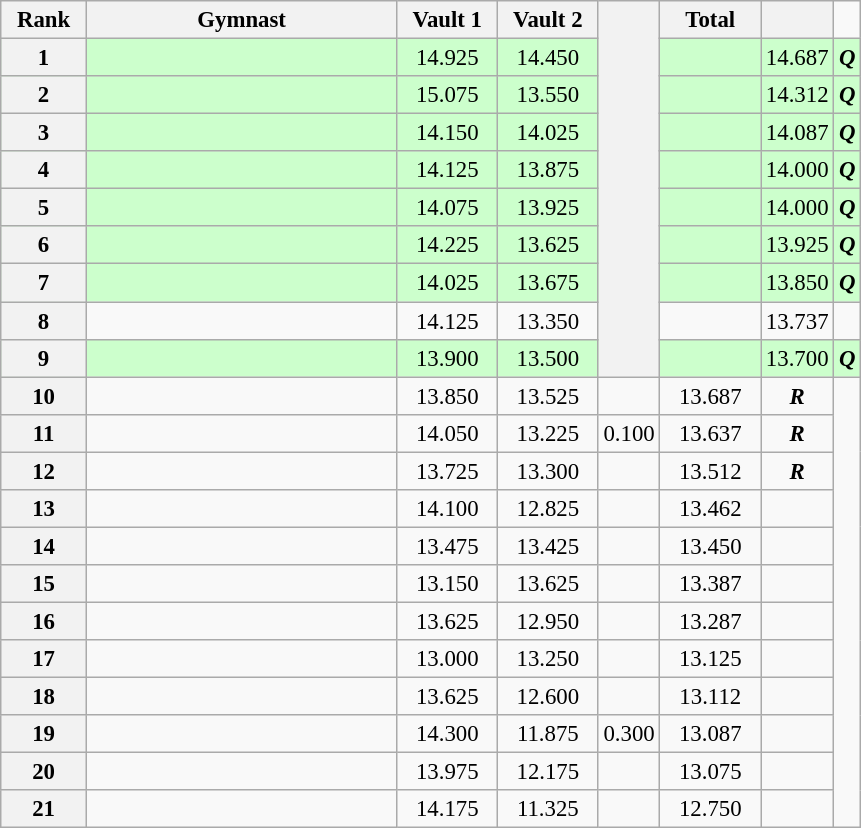<table class="wikitable sortable" style="text-align:center; font-size:95%">
<tr>
<th scope="col" style="width:50px;">Rank</th>
<th scope=col width="200">Gymnast</th>
<th scope="col" style="width:60px;">Vault 1</th>
<th scope="col" style="width:60px;">Vault 2</th>
<th rowspan=10 class="unsortable"></th>
<th scope="col" style="width:60px;">Total</th>
<th scope="col" style="width:25px;"></th>
</tr>
<tr bgcolor=ccffcc>
<th scope=row style="text-align:center">1</th>
<td style="text-align:left;"></td>
<td>14.925</td>
<td>14.450</td>
<td></td>
<td>14.687</td>
<td><strong><em>Q</em></strong></td>
</tr>
<tr bgcolor=ccffcc>
<th scope=row style="text-align:center">2</th>
<td style="text-align:left;"></td>
<td>15.075</td>
<td>13.550</td>
<td></td>
<td>14.312</td>
<td><strong><em>Q</em></strong></td>
</tr>
<tr bgcolor=ccffcc>
<th scope=row style="text-align:center">3</th>
<td style="text-align:left;"></td>
<td>14.150</td>
<td>14.025</td>
<td></td>
<td>14.087</td>
<td><strong><em>Q</em></strong></td>
</tr>
<tr bgcolor=ccffcc>
<th scope=row style="text-align:center">4</th>
<td style="text-align:left;"></td>
<td>14.125</td>
<td>13.875</td>
<td></td>
<td>14.000</td>
<td><strong><em>Q</em></strong></td>
</tr>
<tr bgcolor=ccffcc>
<th scope=row style="text-align:center">5</th>
<td style="text-align:left;"></td>
<td>14.075</td>
<td>13.925</td>
<td></td>
<td>14.000</td>
<td><strong><em>Q</em></strong></td>
</tr>
<tr bgcolor=ccffcc>
<th scope=row style="text-align:center">6</th>
<td style="text-align:left;"></td>
<td>14.225</td>
<td>13.625</td>
<td></td>
<td>13.925</td>
<td><strong><em>Q</em></strong></td>
</tr>
<tr bgcolor=ccffcc>
<th scope=row style="text-align:center">7</th>
<td style="text-align:left;"></td>
<td>14.025</td>
<td>13.675</td>
<td></td>
<td>13.850</td>
<td><strong><em>Q</em></strong></td>
</tr>
<tr>
<th scope=row style="text-align:center">8</th>
<td style="text-align:left;"></td>
<td>14.125</td>
<td>13.350</td>
<td></td>
<td>13.737</td>
<td></td>
</tr>
<tr bgcolor=ccffcc>
<th scope=row style="text-align:center">9</th>
<td style="text-align:left;"></td>
<td>13.900</td>
<td>13.500</td>
<td></td>
<td>13.700</td>
<td><strong><em>Q</em></strong></td>
</tr>
<tr>
<th scope=row style="text-align:center">10</th>
<td style="text-align:left;"></td>
<td>13.850</td>
<td>13.525</td>
<td></td>
<td>13.687</td>
<td><strong><em>R</em></strong></td>
</tr>
<tr>
<th scope=row style="text-align:center">11</th>
<td style="text-align:left;"></td>
<td>14.050</td>
<td>13.225</td>
<td>0.100</td>
<td>13.637</td>
<td><strong><em>R</em></strong></td>
</tr>
<tr>
<th scope=row style="text-align:center">12</th>
<td style="text-align:left;"></td>
<td>13.725</td>
<td>13.300</td>
<td></td>
<td>13.512</td>
<td><strong><em>R</em></strong></td>
</tr>
<tr>
<th scope=row style="text-align:center">13</th>
<td style="text-align:left;"></td>
<td>14.100</td>
<td>12.825</td>
<td></td>
<td>13.462</td>
<td></td>
</tr>
<tr>
<th scope=row style="text-align:center">14</th>
<td style="text-align:left;"></td>
<td>13.475</td>
<td>13.425</td>
<td></td>
<td>13.450</td>
<td></td>
</tr>
<tr>
<th scope=row style="text-align:center">15</th>
<td style="text-align:left;"></td>
<td>13.150</td>
<td>13.625</td>
<td></td>
<td>13.387</td>
<td></td>
</tr>
<tr>
<th scope=row style="text-align:center">16</th>
<td style="text-align:left;"></td>
<td>13.625</td>
<td>12.950</td>
<td></td>
<td>13.287</td>
<td></td>
</tr>
<tr>
<th scope=row style="text-align:center">17</th>
<td style="text-align:left;"></td>
<td>13.000</td>
<td>13.250</td>
<td></td>
<td>13.125</td>
<td></td>
</tr>
<tr>
<th scope=row style="text-align:center">18</th>
<td style="text-align:left;"></td>
<td>13.625</td>
<td>12.600</td>
<td></td>
<td>13.112</td>
<td></td>
</tr>
<tr>
<th scope=row style="text-align:center">19</th>
<td style="text-align:left;"></td>
<td>14.300</td>
<td>11.875</td>
<td>0.300</td>
<td>13.087</td>
<td></td>
</tr>
<tr>
<th scope=row style="text-align:center">20</th>
<td style="text-align:left;"></td>
<td>13.975</td>
<td>12.175</td>
<td></td>
<td>13.075</td>
<td></td>
</tr>
<tr>
<th scope=row style="text-align:center">21</th>
<td style="text-align:left;"></td>
<td>14.175</td>
<td>11.325</td>
<td></td>
<td>12.750</td>
<td></td>
</tr>
</table>
